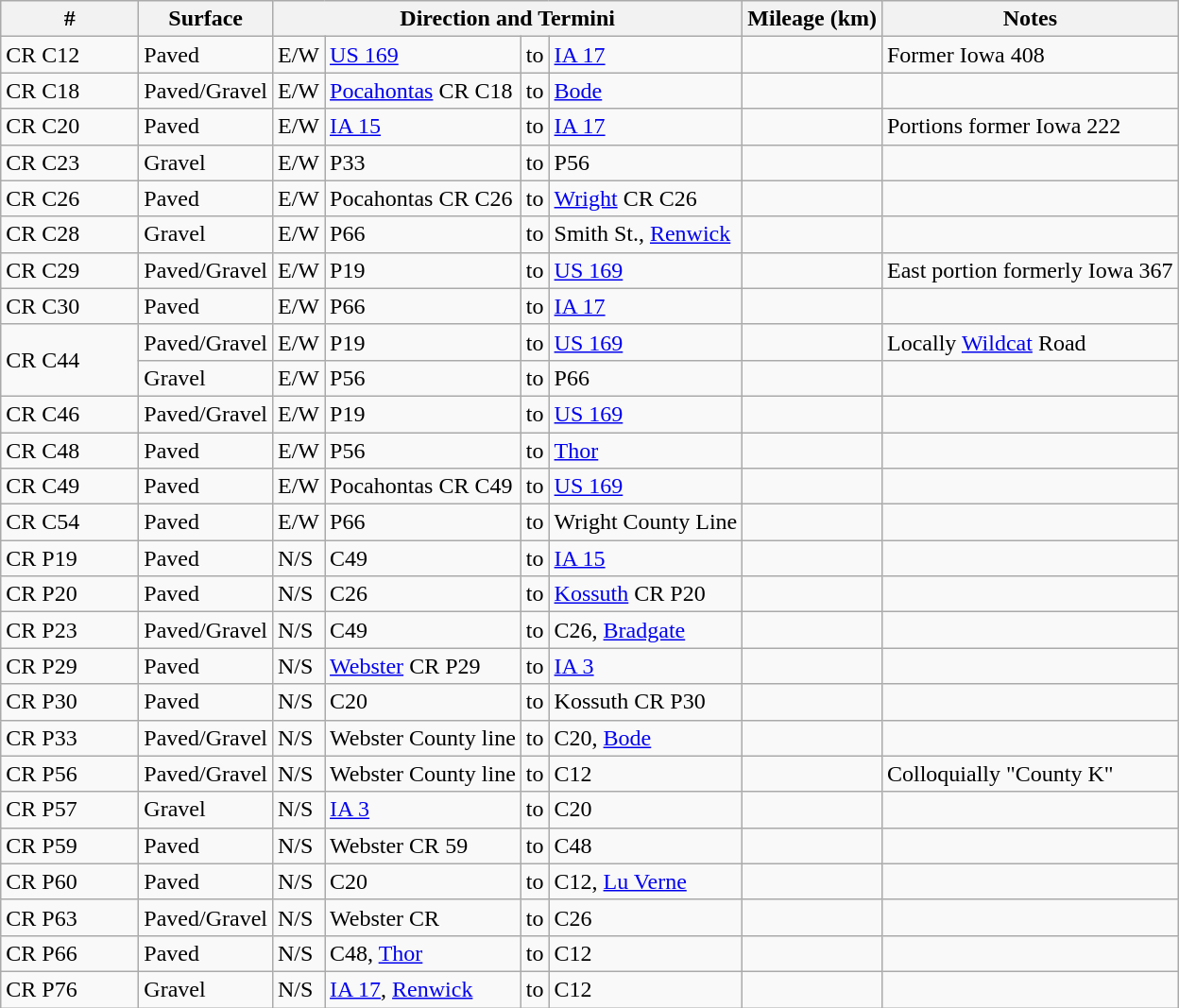<table class="wikitable">
<tr>
<th align=center>#</th>
<th>Surface</th>
<th colspan=4>Direction and Termini</th>
<th>Mileage (km)</th>
<th>Notes</th>
</tr>
<tr>
<td width=90> CR C12</td>
<td>Paved</td>
<td>E/W</td>
<td><a href='#'>US 169</a></td>
<td>to</td>
<td><a href='#'>IA 17</a></td>
<td></td>
<td>Former Iowa 408</td>
</tr>
<tr>
<td> CR C18</td>
<td>Paved/Gravel</td>
<td>E/W</td>
<td><a href='#'>Pocahontas</a> CR C18</td>
<td>to</td>
<td><a href='#'>Bode</a></td>
<td></td>
<td></td>
</tr>
<tr>
<td> CR C20</td>
<td>Paved</td>
<td>E/W</td>
<td><a href='#'>IA 15</a></td>
<td>to</td>
<td><a href='#'>IA 17</a></td>
<td></td>
<td>Portions former Iowa 222</td>
</tr>
<tr>
<td> CR C23</td>
<td>Gravel</td>
<td>E/W</td>
<td>P33</td>
<td>to</td>
<td>P56</td>
<td></td>
<td></td>
</tr>
<tr>
<td> CR C26</td>
<td>Paved</td>
<td>E/W</td>
<td>Pocahontas CR C26</td>
<td>to</td>
<td><a href='#'>Wright</a> CR C26</td>
<td></td>
<td></td>
</tr>
<tr>
<td> CR C28</td>
<td>Gravel</td>
<td>E/W</td>
<td>P66</td>
<td>to</td>
<td>Smith St., <a href='#'>Renwick</a></td>
<td></td>
<td></td>
</tr>
<tr>
<td> CR C29</td>
<td>Paved/Gravel</td>
<td>E/W</td>
<td>P19</td>
<td>to</td>
<td><a href='#'>US 169</a></td>
<td></td>
<td>East portion formerly Iowa 367</td>
</tr>
<tr>
<td> CR C30</td>
<td>Paved</td>
<td>E/W</td>
<td>P66</td>
<td>to</td>
<td><a href='#'>IA 17</a></td>
<td></td>
<td></td>
</tr>
<tr>
<td rowspan=2> CR C44</td>
<td>Paved/Gravel</td>
<td>E/W</td>
<td>P19</td>
<td>to</td>
<td><a href='#'>US 169</a></td>
<td></td>
<td>Locally <a href='#'>Wildcat</a> Road</td>
</tr>
<tr>
<td>Gravel</td>
<td>E/W</td>
<td>P56</td>
<td>to</td>
<td>P66</td>
<td></td>
<td></td>
</tr>
<tr>
<td> CR C46</td>
<td>Paved/Gravel</td>
<td>E/W</td>
<td>P19</td>
<td>to</td>
<td><a href='#'>US 169</a></td>
<td></td>
<td></td>
</tr>
<tr>
<td> CR C48</td>
<td>Paved</td>
<td>E/W</td>
<td>P56</td>
<td>to</td>
<td><a href='#'>Thor</a></td>
<td></td>
<td></td>
</tr>
<tr>
<td> CR C49</td>
<td>Paved</td>
<td>E/W</td>
<td>Pocahontas CR C49</td>
<td>to</td>
<td><a href='#'>US 169</a></td>
<td></td>
<td></td>
</tr>
<tr>
<td> CR C54</td>
<td>Paved</td>
<td>E/W</td>
<td>P66</td>
<td>to</td>
<td>Wright County Line</td>
<td></td>
<td></td>
</tr>
<tr>
<td> CR P19</td>
<td>Paved</td>
<td>N/S</td>
<td>C49</td>
<td>to</td>
<td><a href='#'>IA 15</a></td>
<td></td>
<td></td>
</tr>
<tr>
<td> CR P20</td>
<td>Paved</td>
<td>N/S</td>
<td>C26</td>
<td>to</td>
<td><a href='#'>Kossuth</a> CR P20</td>
<td></td>
<td></td>
</tr>
<tr>
<td> CR P23</td>
<td>Paved/Gravel</td>
<td>N/S</td>
<td>C49</td>
<td>to</td>
<td>C26, <a href='#'>Bradgate</a></td>
<td></td>
<td></td>
</tr>
<tr>
<td> CR P29</td>
<td>Paved</td>
<td>N/S</td>
<td><a href='#'>Webster</a> CR P29</td>
<td>to</td>
<td><a href='#'>IA 3</a></td>
<td></td>
<td></td>
</tr>
<tr>
<td> CR P30</td>
<td>Paved</td>
<td>N/S</td>
<td>C20</td>
<td>to</td>
<td>Kossuth CR P30</td>
<td></td>
<td></td>
</tr>
<tr>
<td> CR P33</td>
<td>Paved/Gravel</td>
<td>N/S</td>
<td>Webster County line</td>
<td>to</td>
<td>C20, <a href='#'>Bode</a></td>
<td></td>
<td></td>
</tr>
<tr>
<td> CR P56</td>
<td>Paved/Gravel</td>
<td>N/S</td>
<td>Webster County line</td>
<td>to</td>
<td>C12</td>
<td></td>
<td>Colloquially "County K"</td>
</tr>
<tr>
<td> CR P57</td>
<td>Gravel</td>
<td>N/S</td>
<td><a href='#'>IA 3</a></td>
<td>to</td>
<td>C20</td>
<td></td>
<td></td>
</tr>
<tr>
<td> CR P59</td>
<td>Paved</td>
<td>N/S</td>
<td>Webster CR 59</td>
<td>to</td>
<td>C48</td>
<td></td>
<td></td>
</tr>
<tr>
<td> CR P60</td>
<td>Paved</td>
<td>N/S</td>
<td>C20</td>
<td>to</td>
<td>C12, <a href='#'>Lu Verne</a></td>
<td></td>
<td></td>
</tr>
<tr>
<td> CR P63</td>
<td>Paved/Gravel</td>
<td>N/S</td>
<td>Webster CR</td>
<td>to</td>
<td>C26</td>
<td></td>
<td></td>
</tr>
<tr>
<td> CR P66</td>
<td>Paved</td>
<td>N/S</td>
<td>C48, <a href='#'>Thor</a></td>
<td>to</td>
<td>C12</td>
<td></td>
<td></td>
</tr>
<tr>
<td> CR P76</td>
<td>Gravel</td>
<td>N/S</td>
<td><a href='#'>IA 17</a>, <a href='#'>Renwick</a></td>
<td>to</td>
<td>C12</td>
<td></td>
<td></td>
</tr>
</table>
